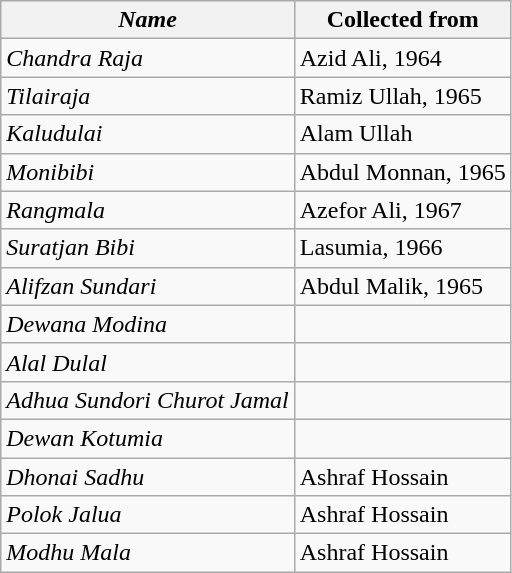<table class="wikitable">
<tr>
<th><em>Name</em></th>
<th>Collected from</th>
</tr>
<tr>
<td><em>Chandra Raja</em></td>
<td>Azid Ali, 1964</td>
</tr>
<tr>
<td><em>Tilairaja</em></td>
<td>Ramiz Ullah, 1965</td>
</tr>
<tr>
<td><em>Kaludulai</em></td>
<td>Alam Ullah</td>
</tr>
<tr>
<td><em>Monibibi</em></td>
<td>Abdul Monnan, 1965</td>
</tr>
<tr>
<td><em>Rangmala</em></td>
<td>Azefor Ali, 1967</td>
</tr>
<tr>
<td><em>Suratjan Bibi</em></td>
<td>Lasumia, 1966</td>
</tr>
<tr>
<td><em>Alifzan Sundari</em></td>
<td>Abdul Malik, 1965</td>
</tr>
<tr>
<td><em>Dewana Modina</em></td>
<td></td>
</tr>
<tr>
<td><em>Alal Dulal</em></td>
<td></td>
</tr>
<tr>
<td><em>Adhua Sundori Churot Jamal</em></td>
<td></td>
</tr>
<tr>
<td><em>Dewan Kotumia</em></td>
<td></td>
</tr>
<tr>
<td><em>Dhonai Sadhu</em></td>
<td>Ashraf Hossain</td>
</tr>
<tr>
<td><em>Polok Jalua</em></td>
<td>Ashraf Hossain</td>
</tr>
<tr>
<td><em>Modhu Mala</em></td>
<td>Ashraf Hossain</td>
</tr>
</table>
